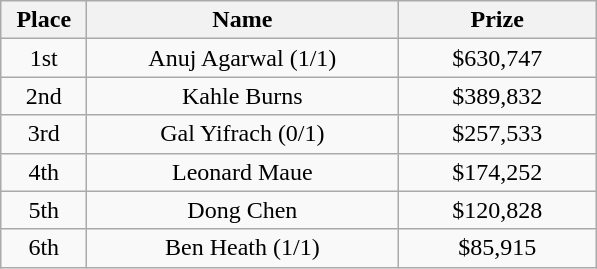<table class="wikitable">
<tr>
<th width="50">Place</th>
<th width="200">Name</th>
<th width="125">Prize</th>
</tr>
<tr>
<td align = "center">1st</td>
<td align = "center">Anuj Agarwal (1/1)</td>
<td align = "center">$630,747</td>
</tr>
<tr>
<td align = "center">2nd</td>
<td align = "center">Kahle Burns</td>
<td align = "center">$389,832</td>
</tr>
<tr>
<td align = "center">3rd</td>
<td align = "center">Gal Yifrach (0/1)</td>
<td align = "center">$257,533</td>
</tr>
<tr>
<td align = "center">4th</td>
<td align = "center">Leonard Maue</td>
<td align = "center">$174,252</td>
</tr>
<tr>
<td align = "center">5th</td>
<td align = "center">Dong Chen</td>
<td align = "center">$120,828</td>
</tr>
<tr>
<td align = "center">6th</td>
<td align = "center">Ben Heath (1/1)</td>
<td align = "center">$85,915</td>
</tr>
</table>
